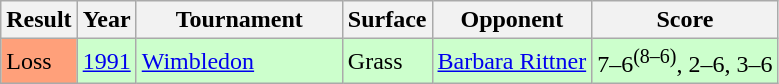<table class="sortable wikitable">
<tr>
<th>Result</th>
<th>Year</th>
<th width=130>Tournament</th>
<th>Surface</th>
<th>Opponent</th>
<th>Score</th>
</tr>
<tr style="background:#CCFFCC;">
<td bgcolor=FFA07A>Loss</td>
<td><a href='#'>1991</a></td>
<td><a href='#'>Wimbledon</a></td>
<td>Grass</td>
<td> <a href='#'>Barbara Rittner</a></td>
<td>7–6<sup>(8–6)</sup>, 2–6, 3–6</td>
</tr>
</table>
